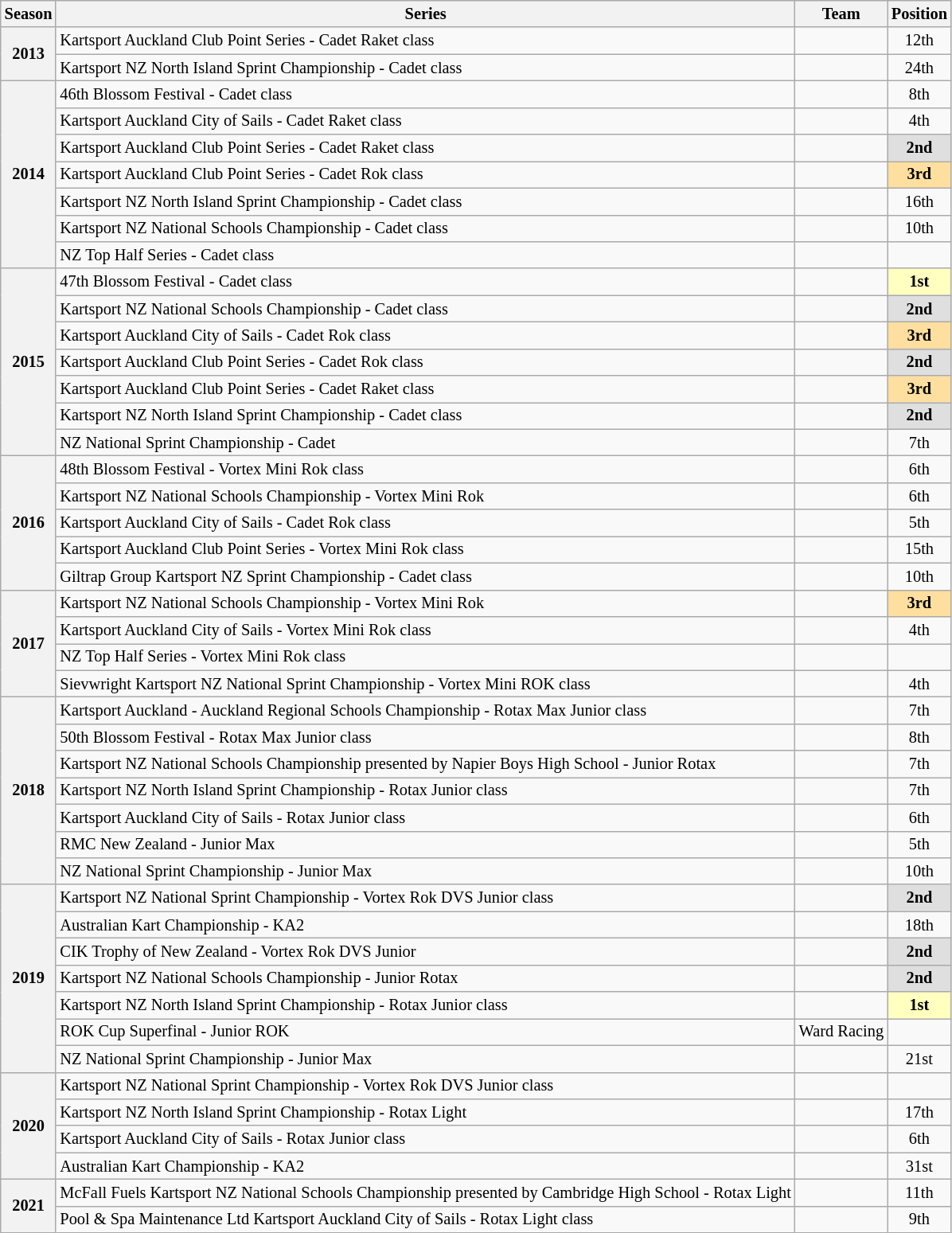<table class="wikitable" style="font-size: 85%; text-align:center">
<tr>
<th>Season</th>
<th>Series</th>
<th>Team</th>
<th>Position</th>
</tr>
<tr>
<th rowspan="2">2013</th>
<td align="left">Kartsport Auckland Club Point Series - Cadet Raket class</td>
<td align="left"></td>
<td>12th</td>
</tr>
<tr>
<td align="left">Kartsport NZ North Island Sprint Championship - Cadet class</td>
<td align="left"></td>
<td>24th</td>
</tr>
<tr>
<th rowspan="7">2014</th>
<td align="left">46th Blossom Festival - Cadet class</td>
<td align="left"></td>
<td>8th</td>
</tr>
<tr>
<td align="left">Kartsport Auckland City of Sails - Cadet Raket class</td>
<td align="left"></td>
<td>4th</td>
</tr>
<tr>
<td align="left">Kartsport Auckland Club Point Series - Cadet Raket class</td>
<td align="left"></td>
<td style="background:#DFDFDF"><strong>2nd</strong></td>
</tr>
<tr>
<td align="left">Kartsport Auckland Club Point Series - Cadet Rok class</td>
<td align="left"></td>
<td style="background:#FFDF9F"><strong>3rd</strong></td>
</tr>
<tr>
<td align="left">Kartsport NZ North Island Sprint Championship - Cadet class</td>
<td align="left"></td>
<td>16th</td>
</tr>
<tr>
<td align="left">Kartsport NZ National Schools Championship - Cadet class</td>
<td align="left"></td>
<td>10th</td>
</tr>
<tr>
<td align="left">NZ Top Half Series - Cadet class</td>
<td align="left"></td>
<td></td>
</tr>
<tr>
<th rowspan="7">2015</th>
<td align="left">47th Blossom Festival - Cadet class</td>
<td align="left"></td>
<td style="background:#FFFFBF"><strong>1st</strong></td>
</tr>
<tr>
<td align="left">Kartsport NZ National Schools Championship - Cadet class</td>
<td align="left"></td>
<td style="background:#DFDFDF"><strong>2nd</strong></td>
</tr>
<tr>
<td align="left">Kartsport Auckland City of Sails - Cadet Rok class</td>
<td align="left"></td>
<td style="background:#FFDF9F"><strong>3rd</strong></td>
</tr>
<tr>
<td align="left">Kartsport Auckland Club Point Series - Cadet Rok class</td>
<td align="left"></td>
<td style="background:#DFDFDF"><strong>2nd</strong></td>
</tr>
<tr>
<td align="left">Kartsport Auckland Club Point Series - Cadet Raket class</td>
<td align="left"></td>
<td style="background:#FFDF9F"><strong>3rd</strong></td>
</tr>
<tr>
<td align="left">Kartsport NZ North Island Sprint Championship - Cadet class</td>
<td align="left"></td>
<td style="background:#DFDFDF"><strong>2nd</strong></td>
</tr>
<tr>
<td align="left">NZ National Sprint Championship - Cadet</td>
<td align="left"></td>
<td>7th</td>
</tr>
<tr>
<th rowspan="5">2016</th>
<td align="left">48th Blossom Festival - Vortex Mini Rok class</td>
<td align="left"></td>
<td>6th</td>
</tr>
<tr>
<td align="left">Kartsport NZ National Schools Championship - Vortex Mini Rok</td>
<td align="left"></td>
<td>6th</td>
</tr>
<tr>
<td align="left">Kartsport Auckland City of Sails - Cadet Rok class</td>
<td align="left"></td>
<td>5th</td>
</tr>
<tr>
<td align="left">Kartsport Auckland Club Point Series - Vortex Mini Rok class</td>
<td align="left"></td>
<td>15th</td>
</tr>
<tr>
<td align="left">Giltrap Group Kartsport NZ Sprint Championship - Cadet class</td>
<td align="left"></td>
<td>10th</td>
</tr>
<tr>
<th rowspan="4">2017</th>
<td align="left">Kartsport NZ National Schools Championship - Vortex Mini Rok</td>
<td align="left"></td>
<td style="background:#FFDF9F"><strong>3rd</strong></td>
</tr>
<tr>
<td align="left">Kartsport Auckland City of Sails - Vortex Mini Rok class</td>
<td align="left"></td>
<td>4th</td>
</tr>
<tr>
<td align="left">NZ Top Half Series - Vortex Mini Rok class</td>
<td align="left"></td>
<td></td>
</tr>
<tr>
<td align="left">Sievwright Kartsport NZ National Sprint Championship - Vortex Mini ROK class</td>
<td align="left"></td>
<td>4th</td>
</tr>
<tr>
<th rowspan="7">2018</th>
<td align="left">Kartsport Auckland - Auckland Regional Schools Championship - Rotax Max Junior class</td>
<td align="left"></td>
<td>7th</td>
</tr>
<tr>
<td align="left">50th Blossom Festival - Rotax Max Junior class</td>
<td align="left"></td>
<td>8th</td>
</tr>
<tr>
<td align="left">Kartsport NZ National Schools Championship presented by Napier Boys High School - Junior Rotax</td>
<td align="left"></td>
<td>7th</td>
</tr>
<tr>
<td align="left">Kartsport NZ North Island Sprint Championship - Rotax Junior class</td>
<td align="left"></td>
<td>7th</td>
</tr>
<tr>
<td align="left">Kartsport Auckland City of Sails - Rotax Junior class</td>
<td align="left"></td>
<td>6th</td>
</tr>
<tr>
<td align="left">RMC New Zealand - Junior Max</td>
<td align="left"></td>
<td>5th</td>
</tr>
<tr>
<td align="left">NZ National Sprint Championship - Junior Max</td>
<td align="left"></td>
<td>10th</td>
</tr>
<tr>
<th rowspan="7">2019</th>
<td align="left">Kartsport NZ National Sprint Championship - Vortex Rok DVS Junior class</td>
<td align="left"></td>
<td style="background:#DFDFDF"><strong>2nd</strong></td>
</tr>
<tr>
<td align="left">Australian Kart Championship - KA2</td>
<td align="left"></td>
<td>18th</td>
</tr>
<tr>
<td align="left">CIK Trophy of New Zealand - Vortex Rok DVS Junior</td>
<td align="left"></td>
<td style="background:#DFDFDF"><strong>2nd</strong></td>
</tr>
<tr>
<td align="left">Kartsport NZ National Schools Championship - Junior Rotax</td>
<td align="left"></td>
<td style="background:#DFDFDF"><strong>2nd</strong></td>
</tr>
<tr>
<td align="left">Kartsport NZ North Island Sprint Championship - Rotax Junior class</td>
<td align="left"></td>
<td style="background:#FFFFBF"><strong>1st</strong></td>
</tr>
<tr>
<td align="left">ROK Cup Superfinal - Junior ROK</td>
<td align="left">Ward Racing</td>
<td></td>
</tr>
<tr>
<td align="left">NZ National Sprint Championship - Junior Max</td>
<td align="left"></td>
<td>21st</td>
</tr>
<tr>
<th rowspan="4">2020</th>
<td align="left">Kartsport NZ National Sprint Championship - Vortex Rok DVS Junior class</td>
<td align="left"></td>
<td></td>
</tr>
<tr>
<td align="left">Kartsport NZ North Island Sprint Championship - Rotax Light</td>
<td align="left"></td>
<td>17th</td>
</tr>
<tr>
<td align="left">Kartsport Auckland City of Sails - Rotax Junior class</td>
<td align="left"></td>
<td>6th</td>
</tr>
<tr>
<td align="left">Australian Kart Championship - KA2</td>
<td align="left"></td>
<td>31st</td>
</tr>
<tr>
<th rowspan="2">2021</th>
<td align="left">McFall Fuels Kartsport NZ National Schools Championship presented by Cambridge High School - Rotax Light</td>
<td align="left"></td>
<td>11th</td>
</tr>
<tr>
<td align="left">Pool & Spa Maintenance Ltd Kartsport Auckland City of Sails - Rotax Light class</td>
<td align="left"></td>
<td>9th</td>
</tr>
</table>
